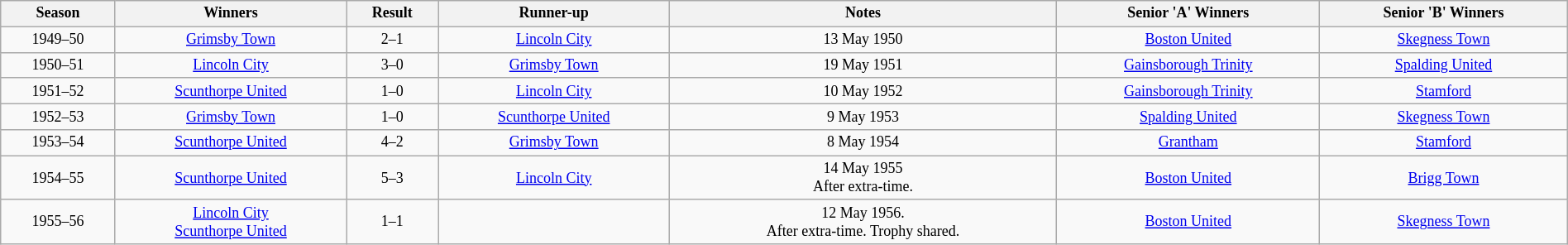<table class="wikitable" style="text-align: center; width: 100%; font-size: 12px">
<tr>
<th>Season</th>
<th>Winners</th>
<th>Result</th>
<th>Runner-up</th>
<th>Notes</th>
<th>Senior 'A' Winners</th>
<th>Senior 'B' Winners</th>
</tr>
<tr>
<td>1949–50</td>
<td><a href='#'>Grimsby Town</a></td>
<td>2–1</td>
<td><a href='#'>Lincoln City</a></td>
<td>13 May 1950</td>
<td><a href='#'>Boston United</a></td>
<td><a href='#'>Skegness Town</a></td>
</tr>
<tr>
<td>1950–51</td>
<td><a href='#'>Lincoln City</a></td>
<td>3–0</td>
<td><a href='#'>Grimsby Town</a></td>
<td>19 May 1951</td>
<td><a href='#'>Gainsborough Trinity</a></td>
<td><a href='#'>Spalding United</a></td>
</tr>
<tr>
<td>1951–52</td>
<td><a href='#'>Scunthorpe United</a></td>
<td>1–0</td>
<td><a href='#'>Lincoln City</a></td>
<td>10 May 1952</td>
<td><a href='#'>Gainsborough Trinity</a></td>
<td><a href='#'>Stamford</a></td>
</tr>
<tr>
<td>1952–53</td>
<td><a href='#'>Grimsby Town</a></td>
<td>1–0</td>
<td><a href='#'>Scunthorpe United</a></td>
<td>9 May 1953</td>
<td><a href='#'>Spalding United</a></td>
<td><a href='#'>Skegness Town</a></td>
</tr>
<tr>
<td>1953–54</td>
<td><a href='#'>Scunthorpe United</a></td>
<td>4–2</td>
<td><a href='#'>Grimsby Town</a></td>
<td>8 May 1954</td>
<td><a href='#'>Grantham</a></td>
<td><a href='#'>Stamford</a></td>
</tr>
<tr>
<td>1954–55</td>
<td><a href='#'>Scunthorpe United</a></td>
<td>5–3</td>
<td><a href='#'>Lincoln City</a></td>
<td>14 May 1955<br>After extra-time.</td>
<td><a href='#'>Boston United</a></td>
<td><a href='#'>Brigg Town</a></td>
</tr>
<tr>
<td>1955–56</td>
<td><a href='#'>Lincoln City</a><br><a href='#'>Scunthorpe United</a></td>
<td>1–1</td>
<td></td>
<td>12 May 1956.<br>After extra-time. Trophy shared.</td>
<td><a href='#'>Boston United</a></td>
<td><a href='#'>Skegness Town</a></td>
</tr>
</table>
